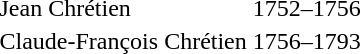<table>
<tr>
<td>Jean Chrétien</td>
<td>1752–1756</td>
</tr>
<tr>
<td>Claude-François Chrétien</td>
<td>1756–1793</td>
</tr>
</table>
